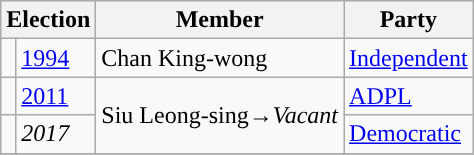<table class="wikitable">
<tr>
<th colspan="2">Election</th>
<th>Member</th>
<th>Party</th>
</tr>
<tr>
<td style="background-color:"></td>
<td><a href='#'>1994</a></td>
<td>Chan King-wong</td>
<td><a href='#'>Independent</a></td>
</tr>
<tr>
<td style="background-color:"></td>
<td><a href='#'>2011</a></td>
<td rowspan=2>Siu Leong-sing→<em>Vacant</em></td>
<td><a href='#'>ADPL</a></td>
</tr>
<tr>
<td style="background-color:"></td>
<td><em>2017</em></td>
<td><a href='#'>Democratic</a></td>
</tr>
<tr>
</tr>
</table>
